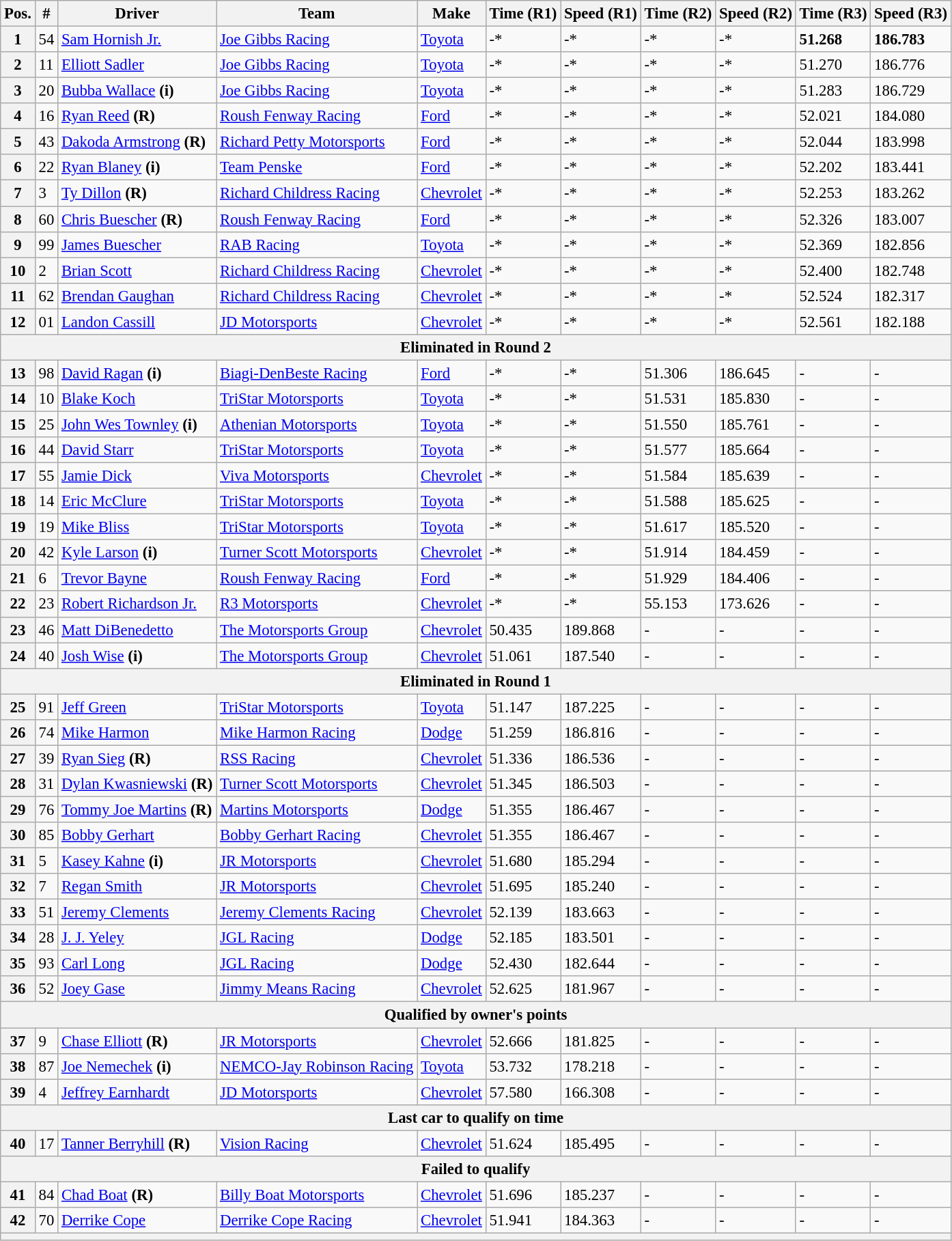<table class="wikitable" style="font-size:95%">
<tr>
<th>Pos.</th>
<th>#</th>
<th>Driver</th>
<th>Team</th>
<th>Make</th>
<th>Time (R1)</th>
<th>Speed (R1)</th>
<th>Time (R2)</th>
<th>Speed (R2)</th>
<th>Time (R3)</th>
<th>Speed (R3)</th>
</tr>
<tr>
<th>1</th>
<td>54</td>
<td><a href='#'>Sam Hornish Jr.</a></td>
<td><a href='#'>Joe Gibbs Racing</a></td>
<td><a href='#'>Toyota</a></td>
<td>-*</td>
<td>-*</td>
<td>-*</td>
<td>-*</td>
<td><strong>51.268</strong></td>
<td><strong>186.783</strong></td>
</tr>
<tr>
<th>2</th>
<td>11</td>
<td><a href='#'>Elliott Sadler</a></td>
<td><a href='#'>Joe Gibbs Racing</a></td>
<td><a href='#'>Toyota</a></td>
<td>-*</td>
<td>-*</td>
<td>-*</td>
<td>-*</td>
<td>51.270</td>
<td>186.776</td>
</tr>
<tr>
<th>3</th>
<td>20</td>
<td><a href='#'>Bubba Wallace</a> <strong>(i)</strong></td>
<td><a href='#'>Joe Gibbs Racing</a></td>
<td><a href='#'>Toyota</a></td>
<td>-*</td>
<td>-*</td>
<td>-*</td>
<td>-*</td>
<td>51.283</td>
<td>186.729</td>
</tr>
<tr>
<th>4</th>
<td>16</td>
<td><a href='#'>Ryan Reed</a> <strong>(R)</strong></td>
<td><a href='#'>Roush Fenway Racing</a></td>
<td><a href='#'>Ford</a></td>
<td>-*</td>
<td>-*</td>
<td>-*</td>
<td>-*</td>
<td>52.021</td>
<td>184.080</td>
</tr>
<tr>
<th>5</th>
<td>43</td>
<td><a href='#'>Dakoda Armstrong</a> <strong>(R)</strong></td>
<td><a href='#'>Richard Petty Motorsports</a></td>
<td><a href='#'>Ford</a></td>
<td>-*</td>
<td>-*</td>
<td>-*</td>
<td>-*</td>
<td>52.044</td>
<td>183.998</td>
</tr>
<tr>
<th>6</th>
<td>22</td>
<td><a href='#'>Ryan Blaney</a> <strong>(i)</strong></td>
<td><a href='#'>Team Penske</a></td>
<td><a href='#'>Ford</a></td>
<td>-*</td>
<td>-*</td>
<td>-*</td>
<td>-*</td>
<td>52.202</td>
<td>183.441</td>
</tr>
<tr>
<th>7</th>
<td>3</td>
<td><a href='#'>Ty Dillon</a> <strong>(R)</strong></td>
<td><a href='#'>Richard Childress Racing</a></td>
<td><a href='#'>Chevrolet</a></td>
<td>-*</td>
<td>-*</td>
<td>-*</td>
<td>-*</td>
<td>52.253</td>
<td>183.262</td>
</tr>
<tr>
<th>8</th>
<td>60</td>
<td><a href='#'>Chris Buescher</a> <strong>(R)</strong></td>
<td><a href='#'>Roush Fenway Racing</a></td>
<td><a href='#'>Ford</a></td>
<td>-*</td>
<td>-*</td>
<td>-*</td>
<td>-*</td>
<td>52.326</td>
<td>183.007</td>
</tr>
<tr>
<th>9</th>
<td>99</td>
<td><a href='#'>James Buescher</a></td>
<td><a href='#'>RAB Racing</a></td>
<td><a href='#'>Toyota</a></td>
<td>-*</td>
<td>-*</td>
<td>-*</td>
<td>-*</td>
<td>52.369</td>
<td>182.856</td>
</tr>
<tr>
<th>10</th>
<td>2</td>
<td><a href='#'>Brian Scott</a></td>
<td><a href='#'>Richard Childress Racing</a></td>
<td><a href='#'>Chevrolet</a></td>
<td>-*</td>
<td>-*</td>
<td>-*</td>
<td>-*</td>
<td>52.400</td>
<td>182.748</td>
</tr>
<tr>
<th>11</th>
<td>62</td>
<td><a href='#'>Brendan Gaughan</a></td>
<td><a href='#'>Richard Childress Racing</a></td>
<td><a href='#'>Chevrolet</a></td>
<td>-*</td>
<td>-*</td>
<td>-*</td>
<td>-*</td>
<td>52.524</td>
<td>182.317</td>
</tr>
<tr>
<th>12</th>
<td>01</td>
<td><a href='#'>Landon Cassill</a></td>
<td><a href='#'>JD Motorsports</a></td>
<td><a href='#'>Chevrolet</a></td>
<td>-*</td>
<td>-*</td>
<td>-*</td>
<td>-*</td>
<td>52.561</td>
<td>182.188</td>
</tr>
<tr>
<th colspan="11">Eliminated in Round 2</th>
</tr>
<tr>
<th>13</th>
<td>98</td>
<td><a href='#'>David Ragan</a> <strong>(i)</strong></td>
<td><a href='#'>Biagi-DenBeste Racing</a></td>
<td><a href='#'>Ford</a></td>
<td>-*</td>
<td>-*</td>
<td>51.306</td>
<td>186.645</td>
<td>-</td>
<td>-</td>
</tr>
<tr>
<th>14</th>
<td>10</td>
<td><a href='#'>Blake Koch</a></td>
<td><a href='#'>TriStar Motorsports</a></td>
<td><a href='#'>Toyota</a></td>
<td>-*</td>
<td>-*</td>
<td>51.531</td>
<td>185.830</td>
<td>-</td>
<td>-</td>
</tr>
<tr>
<th>15</th>
<td>25</td>
<td><a href='#'>John Wes Townley</a> <strong>(i)</strong></td>
<td><a href='#'>Athenian Motorsports</a></td>
<td><a href='#'>Toyota</a></td>
<td>-*</td>
<td>-*</td>
<td>51.550</td>
<td>185.761</td>
<td>-</td>
<td>-</td>
</tr>
<tr>
<th>16</th>
<td>44</td>
<td><a href='#'>David Starr</a></td>
<td><a href='#'>TriStar Motorsports</a></td>
<td><a href='#'>Toyota</a></td>
<td>-*</td>
<td>-*</td>
<td>51.577</td>
<td>185.664</td>
<td>-</td>
<td>-</td>
</tr>
<tr>
<th>17</th>
<td>55</td>
<td><a href='#'>Jamie Dick</a></td>
<td><a href='#'>Viva Motorsports</a></td>
<td><a href='#'>Chevrolet</a></td>
<td>-*</td>
<td>-*</td>
<td>51.584</td>
<td>185.639</td>
<td>-</td>
<td>-</td>
</tr>
<tr>
<th>18</th>
<td>14</td>
<td><a href='#'>Eric McClure</a></td>
<td><a href='#'>TriStar Motorsports</a></td>
<td><a href='#'>Toyota</a></td>
<td>-*</td>
<td>-*</td>
<td>51.588</td>
<td>185.625</td>
<td>-</td>
<td>-</td>
</tr>
<tr>
<th>19</th>
<td>19</td>
<td><a href='#'>Mike Bliss</a></td>
<td><a href='#'>TriStar Motorsports</a></td>
<td><a href='#'>Toyota</a></td>
<td>-*</td>
<td>-*</td>
<td>51.617</td>
<td>185.520</td>
<td>-</td>
<td>-</td>
</tr>
<tr>
<th>20</th>
<td>42</td>
<td><a href='#'>Kyle Larson</a> <strong>(i)</strong></td>
<td><a href='#'>Turner Scott Motorsports</a></td>
<td><a href='#'>Chevrolet</a></td>
<td>-*</td>
<td>-*</td>
<td>51.914</td>
<td>184.459</td>
<td>-</td>
<td>-</td>
</tr>
<tr>
<th>21</th>
<td>6</td>
<td><a href='#'>Trevor Bayne</a></td>
<td><a href='#'>Roush Fenway Racing</a></td>
<td><a href='#'>Ford</a></td>
<td>-*</td>
<td>-*</td>
<td>51.929</td>
<td>184.406</td>
<td>-</td>
<td>-</td>
</tr>
<tr>
<th>22</th>
<td>23</td>
<td><a href='#'>Robert Richardson Jr.</a></td>
<td><a href='#'>R3 Motorsports</a></td>
<td><a href='#'>Chevrolet</a></td>
<td>-*</td>
<td>-*</td>
<td>55.153</td>
<td>173.626</td>
<td>-</td>
<td>-</td>
</tr>
<tr>
<th>23</th>
<td>46</td>
<td><a href='#'>Matt DiBenedetto</a></td>
<td><a href='#'>The Motorsports Group</a></td>
<td><a href='#'>Chevrolet</a></td>
<td>50.435</td>
<td>189.868</td>
<td>-</td>
<td>-</td>
<td>-</td>
<td>-</td>
</tr>
<tr>
<th>24</th>
<td>40</td>
<td><a href='#'>Josh Wise</a> <strong>(i)</strong></td>
<td><a href='#'>The Motorsports Group</a></td>
<td><a href='#'>Chevrolet</a></td>
<td>51.061</td>
<td>187.540</td>
<td>-</td>
<td>-</td>
<td>-</td>
<td>-</td>
</tr>
<tr>
<th colspan="11">Eliminated in Round 1</th>
</tr>
<tr>
<th>25</th>
<td>91</td>
<td><a href='#'>Jeff Green</a></td>
<td><a href='#'>TriStar Motorsports</a></td>
<td><a href='#'>Toyota</a></td>
<td>51.147</td>
<td>187.225</td>
<td>-</td>
<td>-</td>
<td>-</td>
<td>-</td>
</tr>
<tr>
<th>26</th>
<td>74</td>
<td><a href='#'>Mike Harmon</a></td>
<td><a href='#'>Mike Harmon Racing</a></td>
<td><a href='#'>Dodge</a></td>
<td>51.259</td>
<td>186.816</td>
<td>-</td>
<td>-</td>
<td>-</td>
<td>-</td>
</tr>
<tr>
<th>27</th>
<td>39</td>
<td><a href='#'>Ryan Sieg</a> <strong>(R)</strong></td>
<td><a href='#'>RSS Racing</a></td>
<td><a href='#'>Chevrolet</a></td>
<td>51.336</td>
<td>186.536</td>
<td>-</td>
<td>-</td>
<td>-</td>
<td>-</td>
</tr>
<tr>
<th>28</th>
<td>31</td>
<td><a href='#'>Dylan Kwasniewski</a> <strong>(R)</strong></td>
<td><a href='#'>Turner Scott Motorsports</a></td>
<td><a href='#'>Chevrolet</a></td>
<td>51.345</td>
<td>186.503</td>
<td>-</td>
<td>-</td>
<td>-</td>
<td>-</td>
</tr>
<tr>
<th>29</th>
<td>76</td>
<td><a href='#'>Tommy Joe Martins</a> <strong>(R)</strong></td>
<td><a href='#'>Martins Motorsports</a></td>
<td><a href='#'>Dodge</a></td>
<td>51.355</td>
<td>186.467</td>
<td>-</td>
<td>-</td>
<td>-</td>
<td>-</td>
</tr>
<tr>
<th>30</th>
<td>85</td>
<td><a href='#'>Bobby Gerhart</a></td>
<td><a href='#'>Bobby Gerhart Racing</a></td>
<td><a href='#'>Chevrolet</a></td>
<td>51.355</td>
<td>186.467</td>
<td>-</td>
<td>-</td>
<td>-</td>
<td>-</td>
</tr>
<tr>
<th>31</th>
<td>5</td>
<td><a href='#'>Kasey Kahne</a> <strong>(i)</strong></td>
<td><a href='#'>JR Motorsports</a></td>
<td><a href='#'>Chevrolet</a></td>
<td>51.680</td>
<td>185.294</td>
<td>-</td>
<td>-</td>
<td>-</td>
<td>-</td>
</tr>
<tr>
<th>32</th>
<td>7</td>
<td><a href='#'>Regan Smith</a></td>
<td><a href='#'>JR Motorsports</a></td>
<td><a href='#'>Chevrolet</a></td>
<td>51.695</td>
<td>185.240</td>
<td>-</td>
<td>-</td>
<td>-</td>
<td>-</td>
</tr>
<tr>
<th>33</th>
<td>51</td>
<td><a href='#'>Jeremy Clements</a></td>
<td><a href='#'>Jeremy Clements Racing</a></td>
<td><a href='#'>Chevrolet</a></td>
<td>52.139</td>
<td>183.663</td>
<td>-</td>
<td>-</td>
<td>-</td>
<td>-</td>
</tr>
<tr>
<th>34</th>
<td>28</td>
<td><a href='#'>J. J. Yeley</a></td>
<td><a href='#'>JGL Racing</a></td>
<td><a href='#'>Dodge</a></td>
<td>52.185</td>
<td>183.501</td>
<td>-</td>
<td>-</td>
<td>-</td>
<td>-</td>
</tr>
<tr>
<th>35</th>
<td>93</td>
<td><a href='#'>Carl Long</a></td>
<td><a href='#'>JGL Racing</a></td>
<td><a href='#'>Dodge</a></td>
<td>52.430</td>
<td>182.644</td>
<td>-</td>
<td>-</td>
<td>-</td>
<td>-</td>
</tr>
<tr>
<th>36</th>
<td>52</td>
<td><a href='#'>Joey Gase</a></td>
<td><a href='#'>Jimmy Means Racing</a></td>
<td><a href='#'>Chevrolet</a></td>
<td>52.625</td>
<td>181.967</td>
<td>-</td>
<td>-</td>
<td>-</td>
<td>-</td>
</tr>
<tr>
<th colspan="11">Qualified by owner's points</th>
</tr>
<tr>
<th>37</th>
<td>9</td>
<td><a href='#'>Chase Elliott</a> <strong>(R)</strong></td>
<td><a href='#'>JR Motorsports</a></td>
<td><a href='#'>Chevrolet</a></td>
<td>52.666</td>
<td>181.825</td>
<td>-</td>
<td>-</td>
<td>-</td>
<td>-</td>
</tr>
<tr>
<th>38</th>
<td>87</td>
<td><a href='#'>Joe Nemechek</a> <strong>(i)</strong></td>
<td><a href='#'>NEMCO-Jay Robinson Racing</a></td>
<td><a href='#'>Toyota</a></td>
<td>53.732</td>
<td>178.218</td>
<td>-</td>
<td>-</td>
<td>-</td>
<td>-</td>
</tr>
<tr>
<th>39</th>
<td>4</td>
<td><a href='#'>Jeffrey Earnhardt</a></td>
<td><a href='#'>JD Motorsports</a></td>
<td><a href='#'>Chevrolet</a></td>
<td>57.580</td>
<td>166.308</td>
<td>-</td>
<td>-</td>
<td>-</td>
<td>-</td>
</tr>
<tr>
<th colspan="11">Last car to qualify on time</th>
</tr>
<tr>
<th>40</th>
<td>17</td>
<td><a href='#'>Tanner Berryhill</a> <strong>(R)</strong></td>
<td><a href='#'>Vision Racing</a></td>
<td><a href='#'>Chevrolet</a></td>
<td>51.624</td>
<td>185.495</td>
<td>-</td>
<td>-</td>
<td>-</td>
<td>-</td>
</tr>
<tr>
<th colspan="11">Failed to qualify</th>
</tr>
<tr>
<th>41</th>
<td>84</td>
<td><a href='#'>Chad Boat</a> <strong>(R)</strong></td>
<td><a href='#'>Billy Boat Motorsports</a></td>
<td><a href='#'>Chevrolet</a></td>
<td>51.696</td>
<td>185.237</td>
<td>-</td>
<td>-</td>
<td>-</td>
<td>-</td>
</tr>
<tr>
<th>42</th>
<td>70</td>
<td><a href='#'>Derrike Cope</a></td>
<td><a href='#'>Derrike Cope Racing</a></td>
<td><a href='#'>Chevrolet</a></td>
<td>51.941</td>
<td>184.363</td>
<td>-</td>
<td>-</td>
<td>-</td>
<td>-</td>
</tr>
<tr>
<th colspan="11"></th>
</tr>
</table>
